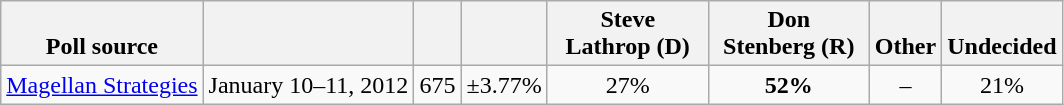<table class="wikitable" style="text-align:center">
<tr valign=bottom>
<th>Poll source</th>
<th></th>
<th></th>
<th></th>
<th style="width:100px;">Steve<br>Lathrop (D)</th>
<th style="width:100px;">Don<br>Stenberg (R)</th>
<th>Other</th>
<th>Undecided</th>
</tr>
<tr>
<td align=left><a href='#'>Magellan Strategies</a></td>
<td>January 10–11, 2012</td>
<td>675</td>
<td>±3.77%</td>
<td>27%</td>
<td><strong>52%</strong></td>
<td>–</td>
<td>21%</td>
</tr>
</table>
